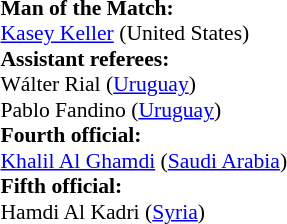<table width=50% style="font-size: 90%">
<tr>
<td><br><strong>Man of the Match:</strong>
<br><a href='#'>Kasey Keller</a> (United States)<br><strong>Assistant referees:</strong>
<br>Wálter Rial (<a href='#'>Uruguay</a>)
<br>Pablo Fandino (<a href='#'>Uruguay</a>)
<br><strong>Fourth official:</strong>
<br><a href='#'>Khalil Al Ghamdi</a> (<a href='#'>Saudi Arabia</a>)
<br><strong>Fifth official:</strong>
<br>Hamdi Al Kadri (<a href='#'>Syria</a>)</td>
</tr>
</table>
